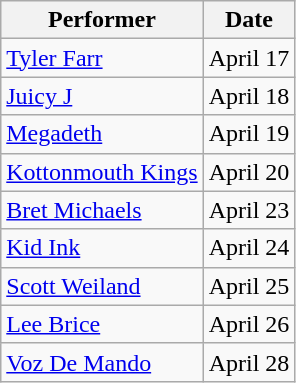<table class="wikitable">
<tr>
<th>Performer</th>
<th>Date</th>
</tr>
<tr>
<td><a href='#'>Tyler Farr</a></td>
<td>April 17</td>
</tr>
<tr>
<td><a href='#'>Juicy J</a></td>
<td>April 18</td>
</tr>
<tr>
<td><a href='#'>Megadeth</a></td>
<td>April 19</td>
</tr>
<tr>
<td><a href='#'>Kottonmouth Kings</a></td>
<td>April 20</td>
</tr>
<tr>
<td><a href='#'>Bret Michaels</a></td>
<td>April 23</td>
</tr>
<tr>
<td><a href='#'>Kid Ink</a></td>
<td>April 24</td>
</tr>
<tr>
<td><a href='#'>Scott Weiland</a></td>
<td>April 25</td>
</tr>
<tr>
<td><a href='#'>Lee Brice</a></td>
<td>April 26</td>
</tr>
<tr>
<td><a href='#'>Voz De Mando</a></td>
<td>April 28</td>
</tr>
</table>
